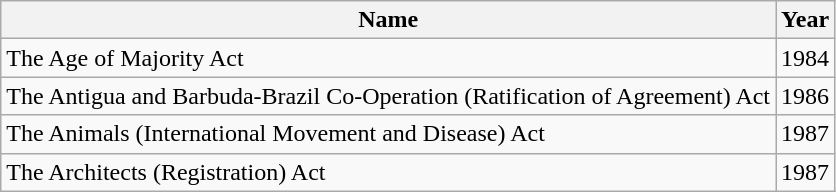<table class="wikitable">
<tr>
<th>Name</th>
<th>Year</th>
</tr>
<tr>
<td>The Age of Majority Act</td>
<td>1984</td>
</tr>
<tr>
<td>The Antigua and Barbuda-Brazil Co-Operation (Ratification of Agreement) Act</td>
<td>1986</td>
</tr>
<tr>
<td>The Animals (International Movement and Disease) Act</td>
<td>1987</td>
</tr>
<tr>
<td>The Architects (Registration) Act</td>
<td>1987</td>
</tr>
</table>
